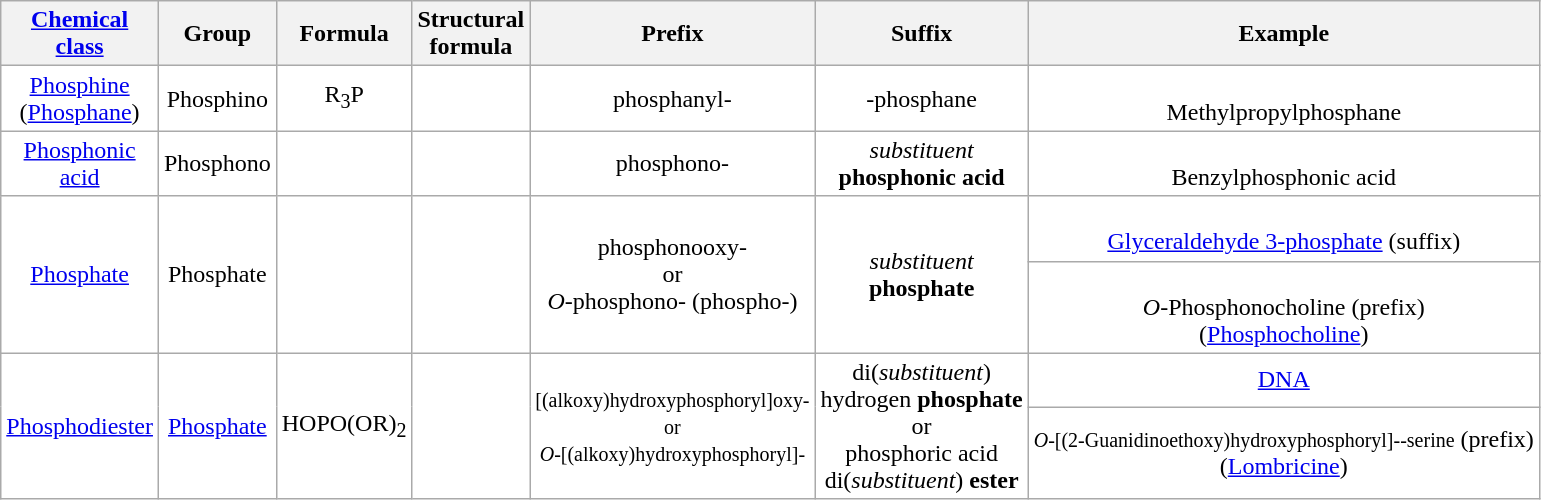<table class="wikitable" style="background: #ffffff; text-align: center;width:800px">
<tr>
<th><a href='#'>Chemical class</a></th>
<th>Group</th>
<th>Formula</th>
<th>Structural formula</th>
<th>Prefix</th>
<th>Suffix</th>
<th>Example</th>
</tr>
<tr>
<td><a href='#'>Phosphine</a><br>(<a href='#'>Phosphane</a>)</td>
<td>Phosphino</td>
<td>R<sub>3</sub>P</td>
<td></td>
<td>phosphanyl-</td>
<td>-phosphane</td>
<td><br>Methylpropylphosphane</td>
</tr>
<tr>
<td><a href='#'>Phosphonic acid</a></td>
<td>Phosphono</td>
<td></td>
<td></td>
<td>phosphono-</td>
<td><em>substituent</em> <strong>phosphonic acid</strong></td>
<td><br>Benzylphosphonic acid</td>
</tr>
<tr>
<td rowspan=2><a href='#'>Phosphate</a></td>
<td rowspan=2>Phosphate</td>
<td rowspan=2></td>
<td rowspan=2></td>
<td rowspan=2>phosphonooxy-<br>or<br><em>O</em>-phosphono- (phospho-)</td>
<td rowspan=2><em>substituent</em> <strong>phosphate</strong></td>
<td><br><a href='#'>Glyceraldehyde 3-phosphate</a> (suffix)</td>
</tr>
<tr>
<td><br><em>O</em>-Phosphonocholine (prefix)<br>(<a href='#'>Phosphocholine</a>)</td>
</tr>
<tr>
<td rowspan=2><a href='#'>Phosphodiester</a></td>
<td rowspan=2><a href='#'>Phosphate</a></td>
<td rowspan=2>HOPO(OR)<sub>2</sub></td>
<td rowspan=2></td>
<td rowspan=2><small>[(alkoxy)hydroxyphosphoryl]oxy-<br>or<br><em>O</em>-[(alkoxy)hydroxyphosphoryl]-</small></td>
<td rowspan=2>di(<em>substituent</em>) hydrogen <strong>phosphate</strong><br>or<br>phosphoric acid di(<em>substituent</em>) <strong>ester</strong></td>
<td><a href='#'>DNA</a></td>
</tr>
<tr>
<td><small><em>O</em>‑[(2‑Guanidinoethoxy)hydroxyphosphoryl]‑‑serine</small> (prefix)<br>(<a href='#'>Lombricine</a>)</td>
</tr>
</table>
